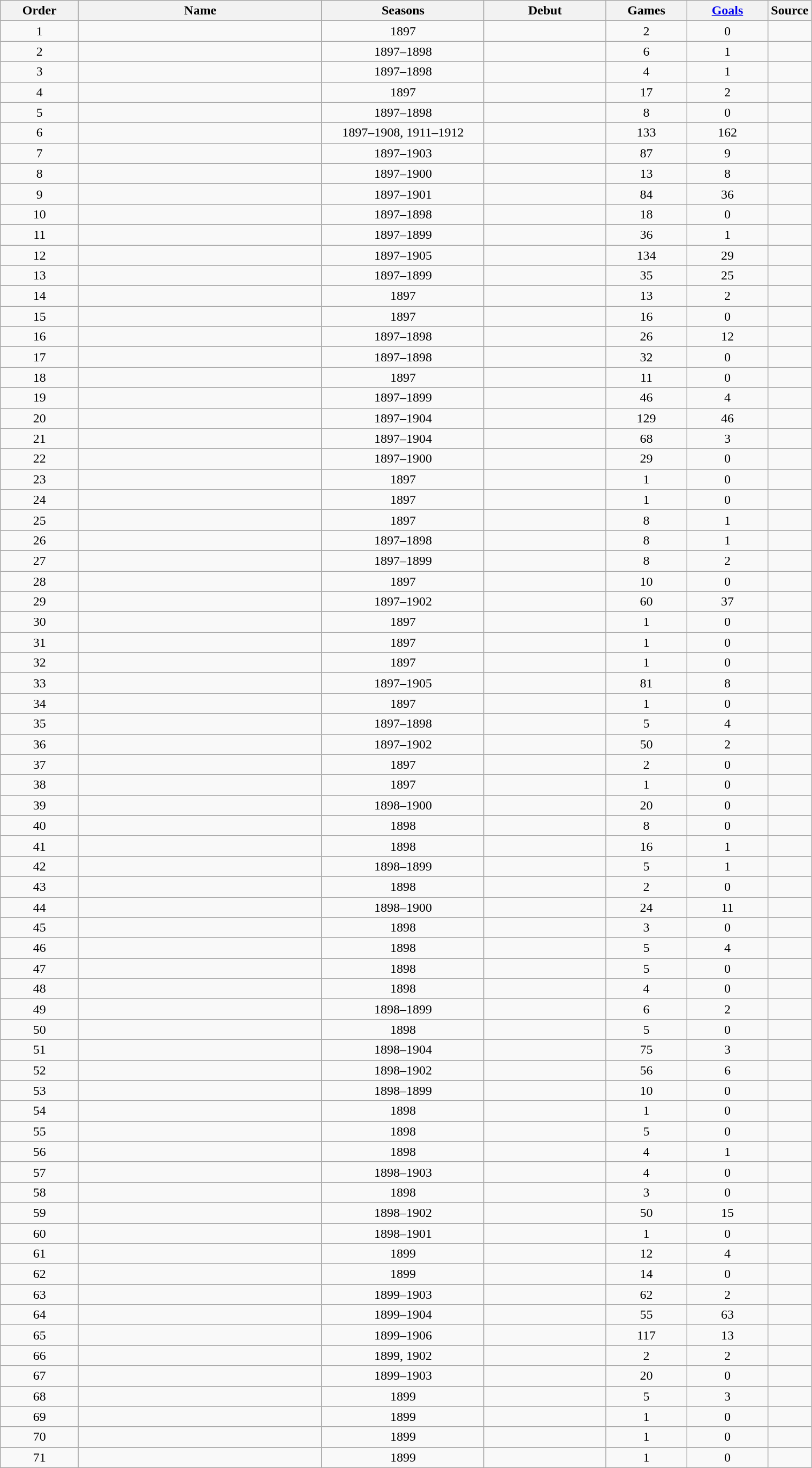<table class="wikitable sortable" style="text-align:center; width:80%;">
<tr>
<th style="width=10%">Order</th>
<th style="width:30%">Name</th>
<th style="width:20%">Seasons</th>
<th style="width:15%">Debut</th>
<th style="width:10%">Games</th>
<th style="width:10%"><a href='#'>Goals</a></th>
<th class="unsortable" style="width:5%">Source</th>
</tr>
<tr>
<td>1</td>
<td align=left></td>
<td>1897</td>
<td></td>
<td>2</td>
<td>0</td>
<td></td>
</tr>
<tr>
<td>2</td>
<td align=left></td>
<td>1897–1898</td>
<td></td>
<td>6</td>
<td>1</td>
<td></td>
</tr>
<tr>
<td>3</td>
<td align=left></td>
<td>1897–1898</td>
<td></td>
<td>4</td>
<td>1</td>
<td></td>
</tr>
<tr>
<td>4</td>
<td align=left></td>
<td>1897</td>
<td></td>
<td>17</td>
<td>2</td>
<td></td>
</tr>
<tr>
<td>5</td>
<td align=left></td>
<td>1897–1898</td>
<td></td>
<td>8</td>
<td>0</td>
<td></td>
</tr>
<tr>
<td>6</td>
<td align=left></td>
<td>1897–1908, 1911–1912</td>
<td></td>
<td>133</td>
<td>162</td>
<td></td>
</tr>
<tr>
<td>7</td>
<td align=left></td>
<td>1897–1903</td>
<td></td>
<td>87</td>
<td>9</td>
<td></td>
</tr>
<tr>
<td>8</td>
<td align=left></td>
<td>1897–1900</td>
<td></td>
<td>13</td>
<td>8</td>
<td></td>
</tr>
<tr>
<td>9</td>
<td align=left></td>
<td>1897–1901</td>
<td></td>
<td>84</td>
<td>36</td>
<td></td>
</tr>
<tr>
<td>10</td>
<td align=left></td>
<td>1897–1898</td>
<td></td>
<td>18</td>
<td>0</td>
<td></td>
</tr>
<tr>
<td>11</td>
<td align=left></td>
<td>1897–1899</td>
<td></td>
<td>36</td>
<td>1</td>
<td></td>
</tr>
<tr>
<td>12</td>
<td align=left></td>
<td>1897–1905</td>
<td></td>
<td>134</td>
<td>29</td>
<td></td>
</tr>
<tr>
<td>13</td>
<td align=left></td>
<td>1897–1899</td>
<td></td>
<td>35</td>
<td>25</td>
<td></td>
</tr>
<tr>
<td>14</td>
<td align=left></td>
<td>1897</td>
<td></td>
<td>13</td>
<td>2</td>
<td></td>
</tr>
<tr>
<td>15</td>
<td align=left></td>
<td>1897</td>
<td></td>
<td>16</td>
<td>0</td>
<td></td>
</tr>
<tr>
<td>16</td>
<td align=left></td>
<td>1897–1898</td>
<td></td>
<td>26</td>
<td>12</td>
<td></td>
</tr>
<tr>
<td>17</td>
<td align=left></td>
<td>1897–1898</td>
<td></td>
<td>32</td>
<td>0</td>
<td></td>
</tr>
<tr>
<td>18</td>
<td align=left></td>
<td>1897</td>
<td></td>
<td>11</td>
<td>0</td>
<td></td>
</tr>
<tr>
<td>19</td>
<td align=left></td>
<td>1897–1899</td>
<td></td>
<td>46</td>
<td>4</td>
<td></td>
</tr>
<tr>
<td>20</td>
<td align=left></td>
<td>1897–1904</td>
<td></td>
<td>129</td>
<td>46</td>
<td></td>
</tr>
<tr>
<td>21</td>
<td align=left></td>
<td>1897–1904</td>
<td></td>
<td>68</td>
<td>3</td>
<td></td>
</tr>
<tr>
<td>22</td>
<td align=left></td>
<td>1897–1900</td>
<td></td>
<td>29</td>
<td>0</td>
<td></td>
</tr>
<tr>
<td>23</td>
<td align=left></td>
<td>1897</td>
<td></td>
<td>1</td>
<td>0</td>
<td></td>
</tr>
<tr>
<td>24</td>
<td align=left></td>
<td>1897</td>
<td></td>
<td>1</td>
<td>0</td>
<td></td>
</tr>
<tr>
<td>25</td>
<td align=left></td>
<td>1897</td>
<td></td>
<td>8</td>
<td>1</td>
<td></td>
</tr>
<tr>
<td>26</td>
<td align=left></td>
<td>1897–1898</td>
<td></td>
<td>8</td>
<td>1</td>
<td></td>
</tr>
<tr>
<td>27</td>
<td align=left></td>
<td>1897–1899</td>
<td></td>
<td>8</td>
<td>2</td>
<td></td>
</tr>
<tr>
<td>28</td>
<td align=left></td>
<td>1897</td>
<td></td>
<td>10</td>
<td>0</td>
<td></td>
</tr>
<tr>
<td>29</td>
<td align=left></td>
<td>1897–1902</td>
<td></td>
<td>60</td>
<td>37</td>
<td></td>
</tr>
<tr>
<td>30</td>
<td align=left></td>
<td>1897</td>
<td></td>
<td>1</td>
<td>0</td>
<td></td>
</tr>
<tr>
<td>31</td>
<td align=left></td>
<td>1897</td>
<td></td>
<td>1</td>
<td>0</td>
<td></td>
</tr>
<tr>
<td>32</td>
<td align=left></td>
<td>1897</td>
<td></td>
<td>1</td>
<td>0</td>
<td></td>
</tr>
<tr>
<td>33</td>
<td align=left></td>
<td>1897–1905</td>
<td></td>
<td>81</td>
<td>8</td>
<td></td>
</tr>
<tr>
<td>34</td>
<td align=left></td>
<td>1897</td>
<td></td>
<td>1</td>
<td>0</td>
<td></td>
</tr>
<tr>
<td>35</td>
<td align=left></td>
<td>1897–1898</td>
<td></td>
<td>5</td>
<td>4</td>
<td></td>
</tr>
<tr>
<td>36</td>
<td align=left></td>
<td>1897–1902</td>
<td></td>
<td>50</td>
<td>2</td>
<td></td>
</tr>
<tr>
<td>37</td>
<td align=left></td>
<td>1897</td>
<td></td>
<td>2</td>
<td>0</td>
<td></td>
</tr>
<tr>
<td>38</td>
<td align=left></td>
<td>1897</td>
<td></td>
<td>1</td>
<td>0</td>
<td></td>
</tr>
<tr>
<td>39</td>
<td align=left></td>
<td>1898–1900</td>
<td></td>
<td>20</td>
<td>0</td>
<td></td>
</tr>
<tr>
<td>40</td>
<td align=left></td>
<td>1898</td>
<td></td>
<td>8</td>
<td>0</td>
<td></td>
</tr>
<tr>
<td>41</td>
<td align=left></td>
<td>1898</td>
<td></td>
<td>16</td>
<td>1</td>
<td></td>
</tr>
<tr>
<td>42</td>
<td align=left></td>
<td>1898–1899</td>
<td></td>
<td>5</td>
<td>1</td>
<td></td>
</tr>
<tr>
<td>43</td>
<td align=left></td>
<td>1898</td>
<td></td>
<td>2</td>
<td>0</td>
<td></td>
</tr>
<tr>
<td>44</td>
<td align=left></td>
<td>1898–1900</td>
<td></td>
<td>24</td>
<td>11</td>
<td></td>
</tr>
<tr>
<td>45</td>
<td align=left></td>
<td>1898</td>
<td></td>
<td>3</td>
<td>0</td>
<td></td>
</tr>
<tr>
<td>46</td>
<td align=left></td>
<td>1898</td>
<td></td>
<td>5</td>
<td>4</td>
<td></td>
</tr>
<tr>
<td>47</td>
<td align=left></td>
<td>1898</td>
<td></td>
<td>5</td>
<td>0</td>
<td></td>
</tr>
<tr>
<td>48</td>
<td align=left></td>
<td>1898</td>
<td></td>
<td>4</td>
<td>0</td>
<td></td>
</tr>
<tr>
<td>49</td>
<td align=left></td>
<td>1898–1899</td>
<td></td>
<td>6</td>
<td>2</td>
<td></td>
</tr>
<tr>
<td>50</td>
<td align=left></td>
<td>1898</td>
<td></td>
<td>5</td>
<td>0</td>
<td></td>
</tr>
<tr>
<td>51</td>
<td align=left></td>
<td>1898–1904</td>
<td></td>
<td>75</td>
<td>3</td>
<td></td>
</tr>
<tr>
<td>52</td>
<td align=left></td>
<td>1898–1902</td>
<td></td>
<td>56</td>
<td>6</td>
<td></td>
</tr>
<tr>
<td>53</td>
<td align=left></td>
<td>1898–1899</td>
<td></td>
<td>10</td>
<td>0</td>
<td></td>
</tr>
<tr>
<td>54</td>
<td align=left></td>
<td>1898</td>
<td></td>
<td>1</td>
<td>0</td>
<td></td>
</tr>
<tr>
<td>55</td>
<td align=left></td>
<td>1898</td>
<td></td>
<td>5</td>
<td>0</td>
<td></td>
</tr>
<tr>
<td>56</td>
<td align=left></td>
<td>1898</td>
<td></td>
<td>4</td>
<td>1</td>
<td></td>
</tr>
<tr>
<td>57</td>
<td align=left></td>
<td>1898–1903</td>
<td></td>
<td>4</td>
<td>0</td>
<td></td>
</tr>
<tr>
<td>58</td>
<td align=left></td>
<td>1898</td>
<td></td>
<td>3</td>
<td>0</td>
<td></td>
</tr>
<tr>
<td>59</td>
<td align=left></td>
<td>1898–1902</td>
<td></td>
<td>50</td>
<td>15</td>
<td></td>
</tr>
<tr>
<td>60</td>
<td align=left></td>
<td>1898–1901</td>
<td></td>
<td>1</td>
<td>0</td>
<td></td>
</tr>
<tr>
<td>61</td>
<td align=left></td>
<td>1899</td>
<td></td>
<td>12</td>
<td>4</td>
<td></td>
</tr>
<tr>
<td>62</td>
<td align=left></td>
<td>1899</td>
<td></td>
<td>14</td>
<td>0</td>
<td></td>
</tr>
<tr>
<td>63</td>
<td align=left></td>
<td>1899–1903</td>
<td></td>
<td>62</td>
<td>2</td>
<td></td>
</tr>
<tr>
<td>64</td>
<td align=left></td>
<td>1899–1904</td>
<td></td>
<td>55</td>
<td>63</td>
<td></td>
</tr>
<tr>
<td>65</td>
<td align=left></td>
<td>1899–1906</td>
<td></td>
<td>117</td>
<td>13</td>
<td></td>
</tr>
<tr>
<td>66</td>
<td align=left></td>
<td>1899, 1902</td>
<td></td>
<td>2</td>
<td>2</td>
<td></td>
</tr>
<tr>
<td>67</td>
<td align=left></td>
<td>1899–1903</td>
<td></td>
<td>20</td>
<td>0</td>
<td></td>
</tr>
<tr>
<td>68</td>
<td align=left></td>
<td>1899</td>
<td></td>
<td>5</td>
<td>3</td>
<td></td>
</tr>
<tr>
<td>69</td>
<td align=left></td>
<td>1899</td>
<td></td>
<td>1</td>
<td>0</td>
<td></td>
</tr>
<tr>
<td>70</td>
<td align=left></td>
<td>1899</td>
<td></td>
<td>1</td>
<td>0</td>
<td></td>
</tr>
<tr>
<td>71</td>
<td align=left></td>
<td>1899</td>
<td></td>
<td>1</td>
<td>0</td>
<td></td>
</tr>
</table>
